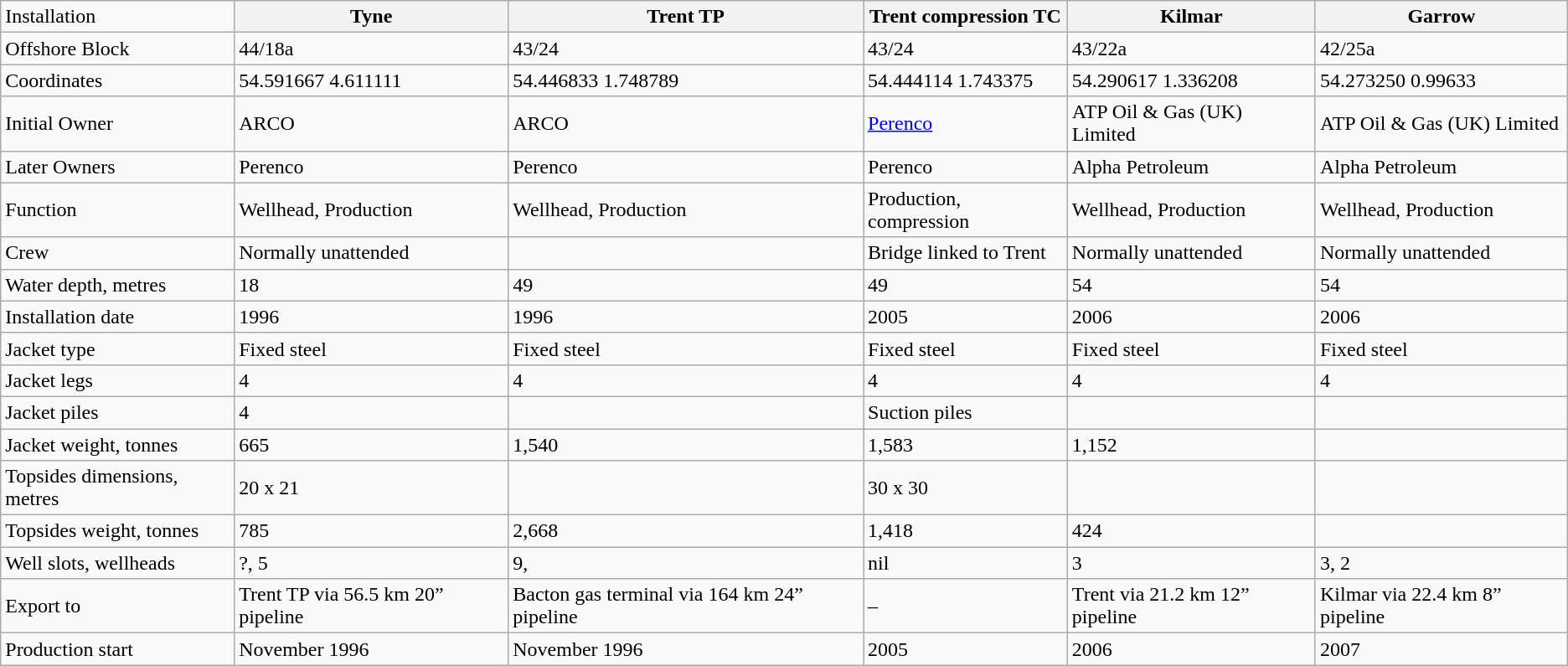<table class="wikitable">
<tr>
<td>Installation</td>
<th>Tyne</th>
<th>Trent TP</th>
<th>Trent  compression TC</th>
<th>Kilmar</th>
<th>Garrow</th>
</tr>
<tr>
<td>Offshore Block</td>
<td>44/18a</td>
<td>43/24</td>
<td>43/24</td>
<td>43/22a</td>
<td>42/25a</td>
</tr>
<tr>
<td>Coordinates</td>
<td>54.591667  4.611111</td>
<td>54.446833  1.748789</td>
<td>54.444114  1.743375</td>
<td>54.290617  1.336208</td>
<td>54.273250  0.99633</td>
</tr>
<tr>
<td>Initial Owner</td>
<td>ARCO</td>
<td>ARCO</td>
<td><a href='#'>Perenco</a></td>
<td>ATP Oil & Gas (UK) Limited</td>
<td>ATP Oil & Gas (UK) Limited</td>
</tr>
<tr>
<td>Later Owners</td>
<td>Perenco</td>
<td>Perenco</td>
<td>Perenco</td>
<td>Alpha  Petroleum</td>
<td>Alpha  Petroleum</td>
</tr>
<tr>
<td>Function</td>
<td>Wellhead,  Production</td>
<td>Wellhead,  Production</td>
<td>Production,  compression</td>
<td>Wellhead, Production</td>
<td>Wellhead,  Production</td>
</tr>
<tr>
<td>Crew</td>
<td>Normally  unattended</td>
<td></td>
<td>Bridge linked  to Trent</td>
<td>Normally  unattended</td>
<td>Normally  unattended</td>
</tr>
<tr>
<td>Water depth,  metres</td>
<td>18</td>
<td>49</td>
<td>49</td>
<td>54</td>
<td>54</td>
</tr>
<tr>
<td>Installation  date</td>
<td>1996</td>
<td>1996</td>
<td>2005</td>
<td>2006</td>
<td>2006</td>
</tr>
<tr>
<td>Jacket type</td>
<td>Fixed steel</td>
<td>Fixed steel</td>
<td>Fixed steel</td>
<td>Fixed steel</td>
<td>Fixed steel</td>
</tr>
<tr>
<td>Jacket legs</td>
<td>4</td>
<td>4</td>
<td>4</td>
<td>4</td>
<td>4</td>
</tr>
<tr>
<td>Jacket piles</td>
<td>4</td>
<td></td>
<td>Suction piles</td>
<td></td>
<td></td>
</tr>
<tr>
<td>Jacket  weight, tonnes</td>
<td>665</td>
<td>1,540</td>
<td>1,583</td>
<td>1,152</td>
<td></td>
</tr>
<tr>
<td>Topsides  dimensions, metres</td>
<td>20 x 21</td>
<td></td>
<td>30 x 30</td>
<td></td>
<td></td>
</tr>
<tr>
<td>Topsides  weight, tonnes</td>
<td>785</td>
<td>2,668</td>
<td>1,418</td>
<td>424</td>
<td></td>
</tr>
<tr>
<td>Well slots,  wellheads</td>
<td>?, 5</td>
<td>9,</td>
<td>nil</td>
<td>3</td>
<td>3, 2</td>
</tr>
<tr>
<td>Export to</td>
<td>Trent TP via 56.5  km 20” pipeline</td>
<td>Bacton gas terminal via 164 km 24” pipeline</td>
<td>–</td>
<td>Trent via  21.2 km 12” pipeline</td>
<td>Kilmar via  22.4 km 8” pipeline</td>
</tr>
<tr>
<td>Production  start</td>
<td>November 1996</td>
<td>November 1996</td>
<td>2005</td>
<td>2006</td>
<td>2007</td>
</tr>
</table>
